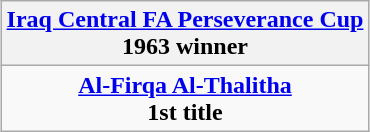<table class="wikitable" style="text-align: center; margin: 0 auto;">
<tr>
<th><a href='#'>Iraq Central FA Perseverance Cup</a><br>1963 winner</th>
</tr>
<tr>
<td><strong><a href='#'>Al-Firqa Al-Thalitha</a></strong><br><strong>1st title</strong></td>
</tr>
</table>
